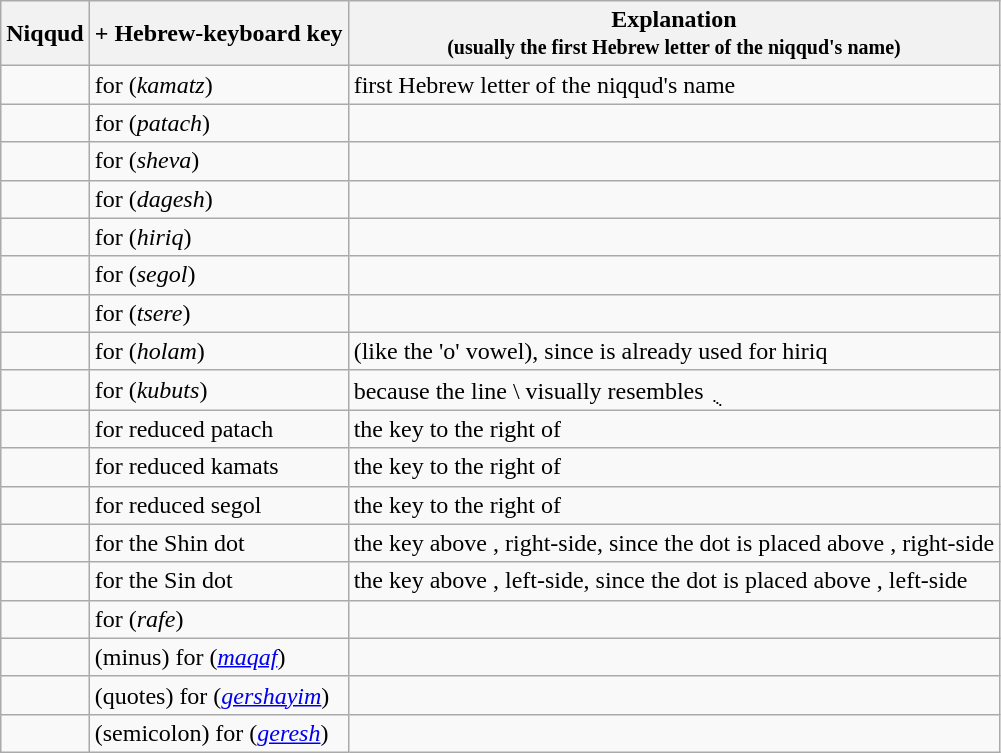<table class="wikitable">
<tr>
<th>Niqqud</th>
<th> + Hebrew-keyboard key</th>
<th>Explanation<br><small>(usually the first Hebrew letter of the niqqud's name)</small></th>
</tr>
<tr>
<td><big></big></td>
<td> for  (<em>kamatz</em>)</td>
<td>first Hebrew letter of the niqqud's name</td>
</tr>
<tr>
<td><big></big></td>
<td> for  (<em>patach</em>)</td>
<td></td>
</tr>
<tr>
<td><big></big></td>
<td> for  (<em>sheva</em>)</td>
<td></td>
</tr>
<tr>
<td><big></big></td>
<td> for  (<em>dagesh</em>)</td>
<td></td>
</tr>
<tr>
<td><big></big></td>
<td> for  (<em>hiriq</em>)</td>
<td></td>
</tr>
<tr>
<td><big></big></td>
<td> for  (<em>segol</em>)</td>
<td></td>
</tr>
<tr>
<td><big></big></td>
<td> for  (<em>tsere</em>)</td>
<td></td>
</tr>
<tr>
<td><big></big></td>
<td> for  (<em>holam</em>)</td>
<td> (like the 'o' vowel), since  is already used for hiriq</td>
</tr>
<tr>
<td><big></big></td>
<td> for  (<em>kubuts</em>)</td>
<td>because the line \ visually resembles ֻ</td>
</tr>
<tr>
<td><big></big></td>
<td> for reduced patach </td>
<td>the key to the right of </td>
</tr>
<tr>
<td><big></big></td>
<td> for reduced kamats </td>
<td>the key to the right of </td>
</tr>
<tr>
<td><big></big></td>
<td> for reduced segol </td>
<td>the key to the right of </td>
</tr>
<tr>
<td><big></big></td>
<td> for the Shin dot</td>
<td>the key above , right-side, since the dot is placed above , right-side</td>
</tr>
<tr>
<td><big></big></td>
<td> for the Sin dot</td>
<td>the key above , left-side, since the dot is placed above , left-side</td>
</tr>
<tr>
<td><big></big></td>
<td> for  (<em>rafe</em>)</td>
<td></td>
</tr>
<tr>
<td><big></big></td>
<td> (minus) for  (<em><a href='#'>maqaf</a></em>)</td>
<td></td>
</tr>
<tr>
<td><big></big></td>
<td> (quotes) for  (<a href='#'><em>gershayim</em></a>)</td>
<td></td>
</tr>
<tr>
<td><big></big></td>
<td> (semicolon) for  (<a href='#'><em>geresh</em></a>)</td>
<td></td>
</tr>
</table>
